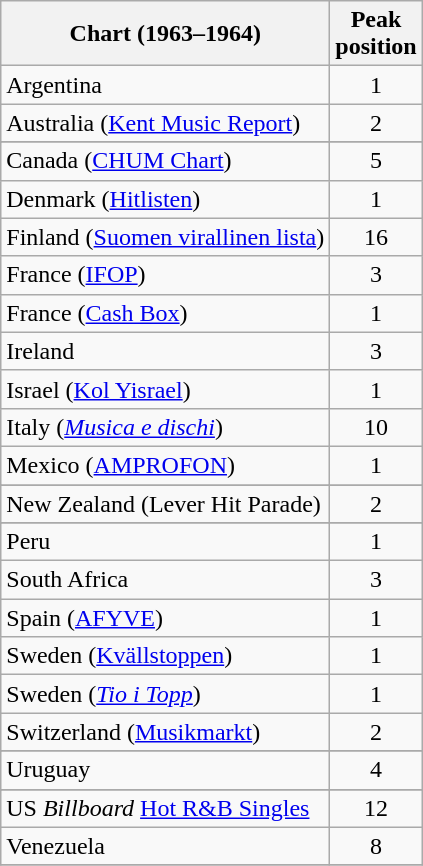<table class="wikitable sortable">
<tr>
<th>Chart (1963–1964)</th>
<th>Peak<br>position</th>
</tr>
<tr>
<td>Argentina</td>
<td align="center">1</td>
</tr>
<tr>
<td>Australia (<a href='#'>Kent Music Report</a>)</td>
<td style="text-align:center;">2</td>
</tr>
<tr>
</tr>
<tr>
</tr>
<tr>
<td align="left">Canada (<a href='#'>CHUM Chart</a>)</td>
<td style="text-align:center;">5</td>
</tr>
<tr>
<td>Denmark (<a href='#'>Hitlisten</a>)</td>
<td align="center">1</td>
</tr>
<tr>
<td>Finland (<a href='#'>Suomen virallinen lista</a>)</td>
<td style="text-align:center;">16</td>
</tr>
<tr>
<td>France (<a href='#'>IFOP</a>)</td>
<td style="text-align:center;">3</td>
</tr>
<tr>
<td>France (<a href='#'>Cash Box</a>)</td>
<td align="center">1</td>
</tr>
<tr>
<td>Ireland</td>
<td align="center">3</td>
</tr>
<tr>
<td>Israel (<a href='#'>Kol Yisrael</a>)</td>
<td align="center">1</td>
</tr>
<tr>
<td>Italy (<em><a href='#'>Musica e dischi</a></em>)</td>
<td align="center">10</td>
</tr>
<tr>
<td>Mexico (<a href='#'>AMPROFON</a>)</td>
<td align="center">1</td>
</tr>
<tr>
</tr>
<tr>
<td>New Zealand (Lever Hit Parade)</td>
<td align="center">2</td>
</tr>
<tr>
</tr>
<tr>
<td>Peru</td>
<td align="center">1</td>
</tr>
<tr>
<td>South Africa</td>
<td align="center">3</td>
</tr>
<tr>
<td>Spain (<a href='#'>AFYVE</a>)</td>
<td align="center">1</td>
</tr>
<tr>
<td>Sweden (<a href='#'>Kvällstoppen</a>)</td>
<td style="text-align:center;">1</td>
</tr>
<tr>
<td>Sweden (<em><a href='#'>Tio i Topp</a></em>)</td>
<td style="text-align:center;">1</td>
</tr>
<tr>
<td>Switzerland (<a href='#'>Musikmarkt</a>)</td>
<td style="text-align:center;">2</td>
</tr>
<tr>
</tr>
<tr>
<td>Uruguay</td>
<td align="center">4</td>
</tr>
<tr>
</tr>
<tr>
<td align="left">US <em>Billboard</em> <a href='#'>Hot R&B Singles</a></td>
<td style="text-align:center;">12</td>
</tr>
<tr>
<td>Venezuela</td>
<td align="center">8</td>
</tr>
<tr>
</tr>
</table>
